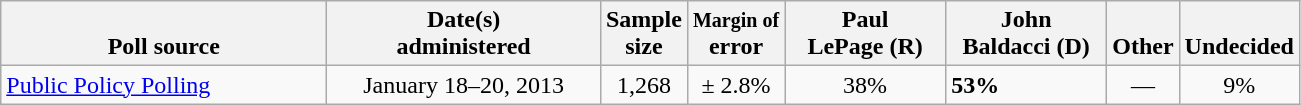<table class="wikitable">
<tr valign= bottom>
<th style="width:210px;">Poll source</th>
<th style="width:175px;">Date(s)<br>administered</th>
<th class=small>Sample<br>size</th>
<th><small>Margin of</small><br>error</th>
<th style="width:100px;">Paul<br>LePage (R)</th>
<th style="width:100px;">John<br>Baldacci (D)</th>
<th>Other</th>
<th>Undecided</th>
</tr>
<tr>
<td><a href='#'>Public Policy Polling</a></td>
<td align=center>January 18–20, 2013</td>
<td align=center>1,268</td>
<td align=center>± 2.8%</td>
<td align=center>38%</td>
<td><strong>53%</strong></td>
<td align=center>—</td>
<td align=center>9%</td>
</tr>
</table>
